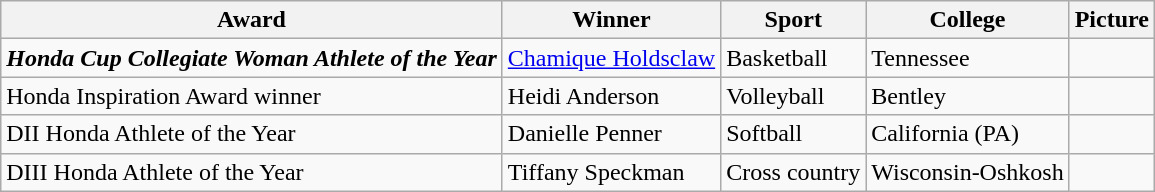<table class="wikitable">
<tr>
<th>Award</th>
<th>Winner</th>
<th>Sport</th>
<th>College</th>
<th>Picture</th>
</tr>
<tr>
<td><strong><em>Honda Cup<strong> Collegiate Woman Athlete of the Year<em></td>
<td><a href='#'>Chamique Holdsclaw</a></td>
<td>Basketball</td>
<td>Tennessee</td>
<td></td>
</tr>
<tr>
<td></em>Honda Inspiration Award winner<em></td>
<td>Heidi Anderson</td>
<td>Volleyball</td>
<td>Bentley</td>
<td></td>
</tr>
<tr>
<td></em>DII Honda Athlete of the Year<em></td>
<td>Danielle Penner</td>
<td>Softball</td>
<td>California (PA)</td>
<td></td>
</tr>
<tr>
<td></em>DIII Honda Athlete of the Year<em></td>
<td>Tiffany Speckman</td>
<td>Cross country</td>
<td>Wisconsin-Oshkosh</td>
<td></td>
</tr>
</table>
